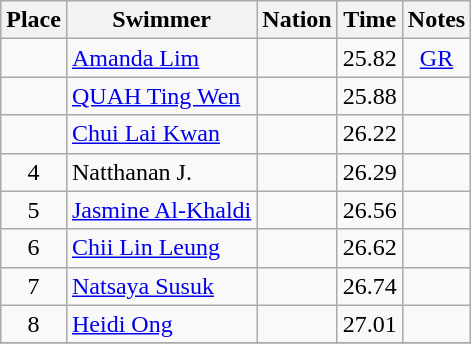<table class="wikitable sortable" style="text-align:center">
<tr>
<th>Place</th>
<th>Swimmer</th>
<th>Nation</th>
<th>Time</th>
<th>Notes</th>
</tr>
<tr>
<td></td>
<td align=left><a href='#'>Amanda Lim</a></td>
<td align=left></td>
<td>25.82</td>
<td><a href='#'>GR</a></td>
</tr>
<tr>
<td></td>
<td align=left><a href='#'>QUAH Ting Wen</a></td>
<td align=left></td>
<td>25.88</td>
<td></td>
</tr>
<tr>
<td></td>
<td align=left><a href='#'>Chui Lai Kwan</a></td>
<td align=left></td>
<td>26.22</td>
<td></td>
</tr>
<tr>
<td>4</td>
<td align=left>Natthanan J.</td>
<td align=left></td>
<td>26.29</td>
<td></td>
</tr>
<tr>
<td>5</td>
<td align=left><a href='#'>Jasmine Al-Khaldi</a></td>
<td align=left></td>
<td>26.56</td>
<td></td>
</tr>
<tr>
<td>6</td>
<td align=left><a href='#'>Chii Lin Leung</a></td>
<td align=left></td>
<td>26.62</td>
<td></td>
</tr>
<tr>
<td>7</td>
<td align=left><a href='#'>Natsaya Susuk</a></td>
<td align=left></td>
<td>26.74</td>
<td></td>
</tr>
<tr>
<td>8</td>
<td align=left><a href='#'>Heidi Ong</a></td>
<td align=left></td>
<td>27.01</td>
<td></td>
</tr>
<tr>
</tr>
</table>
